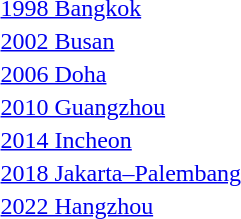<table>
<tr>
<td><a href='#'>1998 Bangkok</a></td>
<td></td>
<td></td>
<td></td>
</tr>
<tr>
<td><a href='#'>2002 Busan</a></td>
<td></td>
<td></td>
<td></td>
</tr>
<tr>
<td><a href='#'>2006 Doha</a></td>
<td></td>
<td></td>
<td></td>
</tr>
<tr>
<td><a href='#'>2010 Guangzhou</a></td>
<td></td>
<td></td>
<td></td>
</tr>
<tr>
<td><a href='#'>2014 Incheon</a></td>
<td></td>
<td></td>
<td></td>
</tr>
<tr>
<td><a href='#'>2018 Jakarta–Palembang</a></td>
<td></td>
<td></td>
<td></td>
</tr>
<tr>
<td><a href='#'>2022 Hangzhou</a></td>
<td></td>
<td></td>
<td></td>
</tr>
</table>
